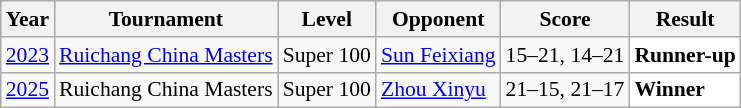<table class="sortable wikitable" style="font-size: 90%;">
<tr>
<th>Year</th>
<th>Tournament</th>
<th>Level</th>
<th>Opponent</th>
<th>Score</th>
<th>Result</th>
</tr>
<tr>
<td align="center"><a href='#'>2023</a></td>
<td align="left"><a href='#'>Ruichang China Masters</a></td>
<td align="left">Super 100</td>
<td align="left"> <a href='#'>Sun Feixiang</a></td>
<td align="left">15–21, 14–21</td>
<td style="text-align:left; background:white"> <strong>Runner-up</strong></td>
</tr>
<tr>
<td align="center"><a href='#'>2025</a></td>
<td align="left">Ruichang China Masters</td>
<td align="left">Super 100</td>
<td align="left"> <a href='#'>Zhou Xinyu</a></td>
<td align="left">21–15, 21–17</td>
<td style="text-align:left; background:white"> <strong>Winner</strong></td>
</tr>
</table>
